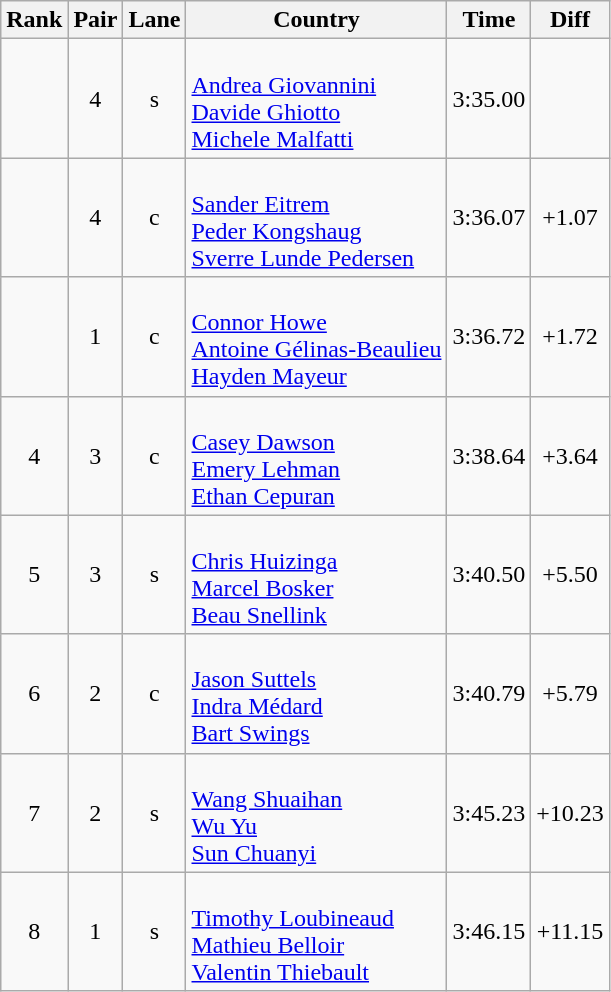<table class="wikitable sortable" style="text-align:center">
<tr>
<th>Rank</th>
<th>Pair</th>
<th>Lane</th>
<th>Country</th>
<th>Time</th>
<th>Diff</th>
</tr>
<tr>
<td></td>
<td>4</td>
<td>s</td>
<td align=left><br><a href='#'>Andrea Giovannini</a><br><a href='#'>Davide Ghiotto</a><br><a href='#'>Michele Malfatti</a></td>
<td>3:35.00</td>
<td></td>
</tr>
<tr>
<td></td>
<td>4</td>
<td>c</td>
<td align=left><br><a href='#'>Sander Eitrem</a><br><a href='#'>Peder Kongshaug</a><br><a href='#'>Sverre Lunde Pedersen</a></td>
<td>3:36.07</td>
<td>+1.07</td>
</tr>
<tr>
<td></td>
<td>1</td>
<td>c</td>
<td align=left><br><a href='#'>Connor Howe</a><br><a href='#'>Antoine Gélinas-Beaulieu</a><br><a href='#'>Hayden Mayeur</a></td>
<td>3:36.72</td>
<td>+1.72</td>
</tr>
<tr>
<td>4</td>
<td>3</td>
<td>c</td>
<td align=left><br><a href='#'>Casey Dawson</a><br><a href='#'>Emery Lehman</a><br><a href='#'>Ethan Cepuran</a></td>
<td>3:38.64</td>
<td>+3.64</td>
</tr>
<tr>
<td>5</td>
<td>3</td>
<td>s</td>
<td align=left><br><a href='#'>Chris Huizinga</a><br><a href='#'>Marcel Bosker</a><br><a href='#'>Beau Snellink</a></td>
<td>3:40.50</td>
<td>+5.50</td>
</tr>
<tr>
<td>6</td>
<td>2</td>
<td>c</td>
<td align=left><br><a href='#'>Jason Suttels</a><br><a href='#'>Indra Médard</a><br><a href='#'>Bart Swings</a></td>
<td>3:40.79</td>
<td>+5.79</td>
</tr>
<tr>
<td>7</td>
<td>2</td>
<td>s</td>
<td align=left><br><a href='#'>Wang Shuaihan</a><br><a href='#'>Wu Yu</a><br><a href='#'>Sun Chuanyi</a></td>
<td>3:45.23</td>
<td>+10.23</td>
</tr>
<tr>
<td>8</td>
<td>1</td>
<td>s</td>
<td align=left><br><a href='#'>Timothy Loubineaud</a><br><a href='#'>Mathieu Belloir</a><br><a href='#'>Valentin Thiebault</a></td>
<td>3:46.15</td>
<td>+11.15</td>
</tr>
</table>
